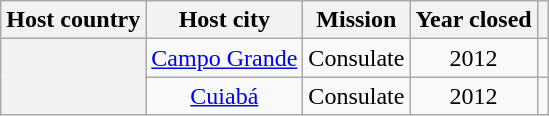<table class="wikitable plainrowheaders" style="text-align:center;">
<tr>
<th scope="col">Host country</th>
<th scope="col">Host city</th>
<th scope="col">Mission</th>
<th scope="col">Year closed</th>
<th scope="col"></th>
</tr>
<tr>
<th scope="row" rowspan="2"></th>
<td><a href='#'>Campo Grande</a></td>
<td>Consulate</td>
<td>2012</td>
<td></td>
</tr>
<tr>
<td><a href='#'>Cuiabá</a></td>
<td>Consulate</td>
<td>2012</td>
<td></td>
</tr>
</table>
